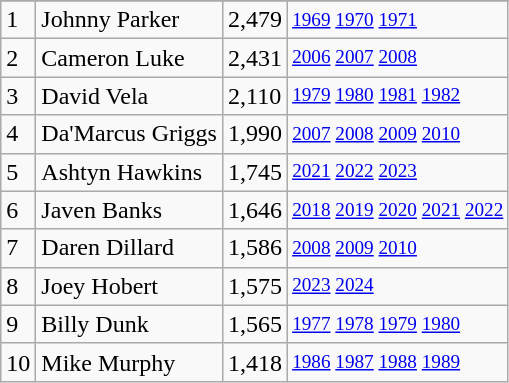<table class="wikitable">
<tr>
</tr>
<tr>
<td>1</td>
<td>Johnny Parker</td>
<td>2,479</td>
<td style="font-size:80%;"><a href='#'>1969</a> <a href='#'>1970</a> <a href='#'>1971</a></td>
</tr>
<tr>
<td>2</td>
<td>Cameron Luke</td>
<td>2,431</td>
<td style="font-size:80%;"><a href='#'>2006</a> <a href='#'>2007</a> <a href='#'>2008</a></td>
</tr>
<tr>
<td>3</td>
<td>David Vela</td>
<td>2,110</td>
<td style="font-size:80%;"><a href='#'>1979</a> <a href='#'>1980</a> <a href='#'>1981</a> <a href='#'>1982</a></td>
</tr>
<tr>
<td>4</td>
<td>Da'Marcus Griggs</td>
<td>1,990</td>
<td style="font-size:80%;"><a href='#'>2007</a> <a href='#'>2008</a> <a href='#'>2009</a> <a href='#'>2010</a></td>
</tr>
<tr>
<td>5</td>
<td>Ashtyn Hawkins</td>
<td>1,745</td>
<td style="font-size:80%;"><a href='#'>2021</a> <a href='#'>2022</a> <a href='#'>2023</a></td>
</tr>
<tr>
<td>6</td>
<td>Javen Banks</td>
<td>1,646</td>
<td style="font-size:80%;"><a href='#'>2018</a> <a href='#'>2019</a> <a href='#'>2020</a> <a href='#'>2021</a> <a href='#'>2022</a></td>
</tr>
<tr>
<td>7</td>
<td>Daren Dillard</td>
<td>1,586</td>
<td style="font-size:80%;"><a href='#'>2008</a> <a href='#'>2009</a> <a href='#'>2010</a></td>
</tr>
<tr>
<td>8</td>
<td>Joey Hobert</td>
<td>1,575</td>
<td style="font-size:80%;"><a href='#'>2023</a> <a href='#'>2024</a></td>
</tr>
<tr>
<td>9</td>
<td>Billy Dunk</td>
<td>1,565</td>
<td style="font-size:80%;"><a href='#'>1977</a> <a href='#'>1978</a> <a href='#'>1979</a> <a href='#'>1980</a></td>
</tr>
<tr>
<td>10</td>
<td>Mike Murphy</td>
<td>1,418</td>
<td style="font-size:80%;"><a href='#'>1986</a> <a href='#'>1987</a> <a href='#'>1988</a> <a href='#'>1989</a></td>
</tr>
</table>
